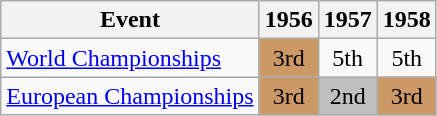<table class="wikitable">
<tr>
<th>Event</th>
<th>1956</th>
<th>1957</th>
<th>1958</th>
</tr>
<tr>
<td><a href='#'>World Championships</a></td>
<td align="center" bgcolor="cc9966">3rd</td>
<td align="center">5th</td>
<td align="center">5th</td>
</tr>
<tr>
<td><a href='#'>European Championships</a></td>
<td align="center" bgcolor="cc9966">3rd</td>
<td align="center" bgcolor="silver">2nd</td>
<td align="center" bgcolor="cc9966">3rd</td>
</tr>
</table>
